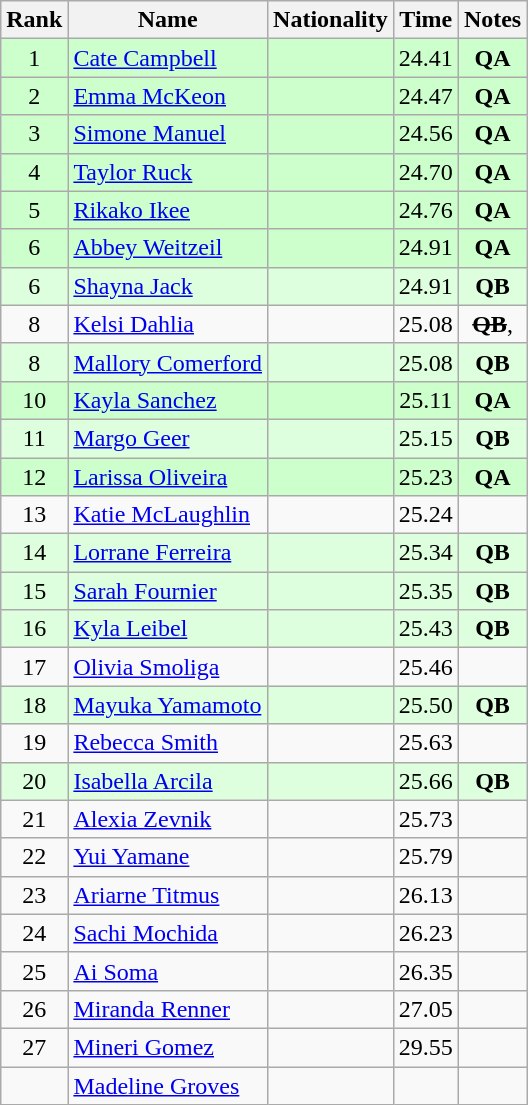<table class="wikitable sortable" style="text-align:center">
<tr>
<th>Rank</th>
<th>Name</th>
<th>Nationality</th>
<th>Time</th>
<th>Notes</th>
</tr>
<tr bgcolor=ccffcc>
<td>1</td>
<td align=left><a href='#'>Cate Campbell</a></td>
<td align=left></td>
<td>24.41</td>
<td><strong>QA</strong></td>
</tr>
<tr bgcolor=ccffcc>
<td>2</td>
<td align=left><a href='#'>Emma McKeon</a></td>
<td align=left></td>
<td>24.47</td>
<td><strong>QA</strong></td>
</tr>
<tr bgcolor=ccffcc>
<td>3</td>
<td align=left><a href='#'>Simone Manuel</a></td>
<td align=left></td>
<td>24.56</td>
<td><strong>QA</strong></td>
</tr>
<tr bgcolor=ccffcc>
<td>4</td>
<td align=left><a href='#'>Taylor Ruck</a></td>
<td align=left></td>
<td>24.70</td>
<td><strong>QA</strong></td>
</tr>
<tr bgcolor=ccffcc>
<td>5</td>
<td align=left><a href='#'>Rikako Ikee</a></td>
<td align=left></td>
<td>24.76</td>
<td><strong>QA</strong></td>
</tr>
<tr bgcolor=ccffcc>
<td>6</td>
<td align=left><a href='#'>Abbey Weitzeil</a></td>
<td align=left></td>
<td>24.91</td>
<td><strong>QA</strong></td>
</tr>
<tr bgcolor=ddffdd>
<td>6</td>
<td align=left><a href='#'>Shayna Jack</a></td>
<td align=left></td>
<td>24.91</td>
<td><strong>QB</strong></td>
</tr>
<tr>
<td>8</td>
<td align=left><a href='#'>Kelsi Dahlia</a></td>
<td align=left></td>
<td>25.08</td>
<td><s><strong>QB</strong></s>, </td>
</tr>
<tr bgcolor=ddffdd>
<td>8</td>
<td align=left><a href='#'>Mallory Comerford</a></td>
<td align=left></td>
<td>25.08</td>
<td><strong>QB</strong></td>
</tr>
<tr bgcolor=ccffcc>
<td>10</td>
<td align=left><a href='#'>Kayla Sanchez</a></td>
<td align=left></td>
<td>25.11</td>
<td><strong>QA</strong></td>
</tr>
<tr bgcolor=ddffdd>
<td>11</td>
<td align=left><a href='#'>Margo Geer</a></td>
<td align=left></td>
<td>25.15</td>
<td><strong>QB</strong></td>
</tr>
<tr bgcolor=ccffcc>
<td>12</td>
<td align=left><a href='#'>Larissa Oliveira</a></td>
<td align=left></td>
<td>25.23</td>
<td><strong>QA</strong></td>
</tr>
<tr>
<td>13</td>
<td align=left><a href='#'>Katie McLaughlin</a></td>
<td align=left></td>
<td>25.24</td>
<td></td>
</tr>
<tr bgcolor=ddffdd>
<td>14</td>
<td align=left><a href='#'>Lorrane Ferreira</a></td>
<td align=left></td>
<td>25.34</td>
<td><strong>QB</strong></td>
</tr>
<tr bgcolor=ddffdd>
<td>15</td>
<td align=left><a href='#'>Sarah Fournier</a></td>
<td align=left></td>
<td>25.35</td>
<td><strong>QB</strong></td>
</tr>
<tr bgcolor=ddffdd>
<td>16</td>
<td align=left><a href='#'>Kyla Leibel</a></td>
<td align=left></td>
<td>25.43</td>
<td><strong>QB</strong></td>
</tr>
<tr>
<td>17</td>
<td align=left><a href='#'>Olivia Smoliga</a></td>
<td align=left></td>
<td>25.46</td>
<td></td>
</tr>
<tr bgcolor=ddffdd>
<td>18</td>
<td align=left><a href='#'>Mayuka Yamamoto</a></td>
<td align=left></td>
<td>25.50</td>
<td><strong>QB</strong></td>
</tr>
<tr>
<td>19</td>
<td align=left><a href='#'>Rebecca Smith</a></td>
<td align=left></td>
<td>25.63</td>
<td></td>
</tr>
<tr bgcolor=ddffdd>
<td>20</td>
<td align=left><a href='#'>Isabella Arcila</a></td>
<td align=left></td>
<td>25.66</td>
<td><strong>QB</strong></td>
</tr>
<tr>
<td>21</td>
<td align=left><a href='#'>Alexia Zevnik</a></td>
<td align=left></td>
<td>25.73</td>
<td></td>
</tr>
<tr>
<td>22</td>
<td align=left><a href='#'>Yui Yamane</a></td>
<td align=left></td>
<td>25.79</td>
<td></td>
</tr>
<tr>
<td>23</td>
<td align=left><a href='#'>Ariarne Titmus</a></td>
<td align=left></td>
<td>26.13</td>
<td></td>
</tr>
<tr>
<td>24</td>
<td align=left><a href='#'>Sachi Mochida</a></td>
<td align=left></td>
<td>26.23</td>
<td></td>
</tr>
<tr>
<td>25</td>
<td align=left><a href='#'>Ai Soma</a></td>
<td align=left></td>
<td>26.35</td>
<td></td>
</tr>
<tr>
<td>26</td>
<td align=left><a href='#'>Miranda Renner</a></td>
<td align=left></td>
<td>27.05</td>
<td></td>
</tr>
<tr>
<td>27</td>
<td align=left><a href='#'>Mineri Gomez</a></td>
<td align=left></td>
<td>29.55</td>
<td></td>
</tr>
<tr>
<td></td>
<td align=left><a href='#'>Madeline Groves</a></td>
<td align=left></td>
<td></td>
<td></td>
</tr>
</table>
